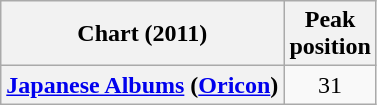<table class="wikitable plainrowheaders">
<tr>
<th scope="col">Chart (2011)</th>
<th scope="col">Peak<br>position</th>
</tr>
<tr>
<th scope="row"><a href='#'>Japanese Albums</a> (<a href='#'>Oricon</a>)</th>
<td align=center>31</td>
</tr>
</table>
